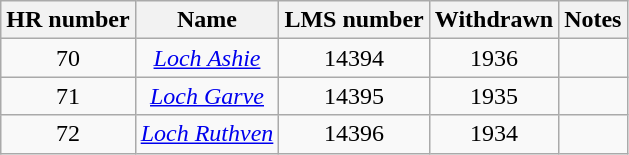<table class="wikitable sortable" style=text-align:center>
<tr>
<th>HR number</th>
<th>Name</th>
<th>LMS number</th>
<th>Withdrawn</th>
<th>Notes</th>
</tr>
<tr>
<td>70</td>
<td><em><a href='#'>Loch Ashie</a></em></td>
<td>14394</td>
<td>1936</td>
<td style=text-align:left></td>
</tr>
<tr>
<td>71</td>
<td><em><a href='#'>Loch Garve</a></em></td>
<td>14395</td>
<td>1935</td>
<td style=text-align:left></td>
</tr>
<tr>
<td>72</td>
<td><em><a href='#'>Loch Ruthven</a></em></td>
<td>14396</td>
<td>1934</td>
<td style=text-align:left></td>
</tr>
</table>
